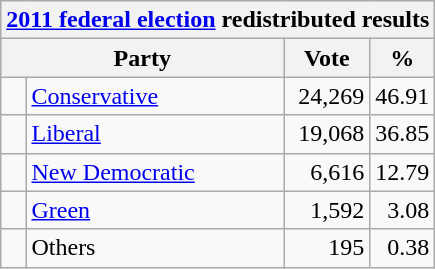<table class="wikitable">
<tr>
<th colspan="4"><a href='#'>2011 federal election</a> redistributed results</th>
</tr>
<tr>
<th bgcolor="#DDDDFF" width="130px" colspan="2">Party</th>
<th bgcolor="#DDDDFF" width="50px">Vote</th>
<th bgcolor="#DDDDFF" width="30px">%</th>
</tr>
<tr>
<td> </td>
<td><a href='#'>Conservative</a></td>
<td align=right>24,269</td>
<td align=right>46.91</td>
</tr>
<tr>
<td> </td>
<td><a href='#'>Liberal</a></td>
<td align=right>19,068</td>
<td align=right>36.85</td>
</tr>
<tr>
<td> </td>
<td><a href='#'>New Democratic</a></td>
<td align=right>6,616</td>
<td align=right>12.79</td>
</tr>
<tr>
<td> </td>
<td><a href='#'>Green</a></td>
<td align=right>1,592</td>
<td align=right>3.08</td>
</tr>
<tr>
<td> </td>
<td>Others</td>
<td align=right>195</td>
<td align=right>0.38</td>
</tr>
</table>
